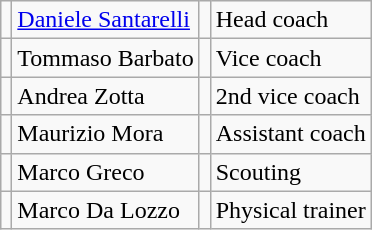<table class="wikitable">
<tr>
<td></td>
<td><a href='#'>Daniele Santarelli</a></td>
<td></td>
<td>Head coach</td>
</tr>
<tr>
<td></td>
<td>Tommaso Barbato</td>
<td></td>
<td>Vice coach</td>
</tr>
<tr>
<td></td>
<td>Andrea Zotta</td>
<td></td>
<td>2nd vice coach</td>
</tr>
<tr>
<td></td>
<td>Maurizio Mora</td>
<td></td>
<td>Assistant coach</td>
</tr>
<tr>
<td></td>
<td>Marco Greco</td>
<td></td>
<td>Scouting</td>
</tr>
<tr>
<td></td>
<td>Marco Da Lozzo</td>
<td></td>
<td>Physical trainer</td>
</tr>
</table>
